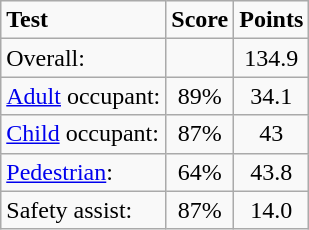<table class="wikitable">
<tr>
<td><strong>Test</strong></td>
<td><strong>Score</strong></td>
<td><strong>Points</strong></td>
</tr>
<tr>
<td>Overall:</td>
<td></td>
<td style="text-align:center;">134.9</td>
</tr>
<tr>
<td><a href='#'>Adult</a> occupant:</td>
<td style="text-align:center;">89%</td>
<td style="text-align:center;">34.1</td>
</tr>
<tr>
<td><a href='#'>Child</a> occupant:</td>
<td style="text-align:center;">87%</td>
<td style="text-align:center;">43</td>
</tr>
<tr>
<td><a href='#'>Pedestrian</a>:</td>
<td style="text-align:center;">64%</td>
<td style="text-align:center;">43.8</td>
</tr>
<tr>
<td>Safety assist:</td>
<td style="text-align:center;">87%</td>
<td style="text-align:center;">14.0</td>
</tr>
</table>
